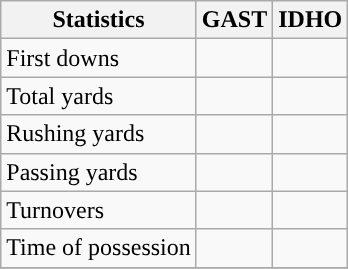<table class="wikitable" style="float: left;">
<tr>
<th>Statistics</th>
<th>GAST</th>
<th>IDHO</th>
</tr>
<tr>
<td>First downs</td>
<td></td>
<td></td>
</tr>
<tr>
<td>Total yards</td>
<td></td>
<td></td>
</tr>
<tr>
<td>Rushing yards</td>
<td></td>
<td></td>
</tr>
<tr>
<td>Passing yards</td>
<td></td>
<td></td>
</tr>
<tr>
<td>Turnovers</td>
<td></td>
<td></td>
</tr>
<tr>
<td>Time of possession</td>
<td></td>
<td></td>
</tr>
<tr>
</tr>
</table>
